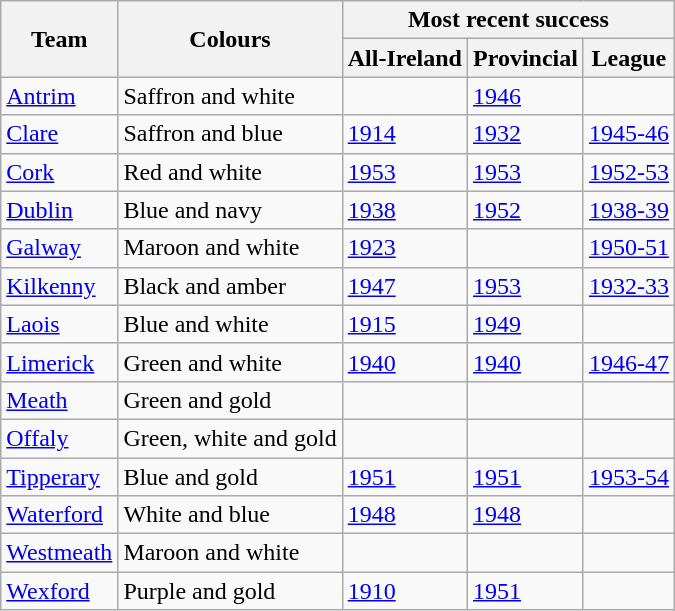<table class="wikitable">
<tr>
<th rowspan="2">Team</th>
<th rowspan="2">Colours</th>
<th colspan="3">Most recent success</th>
</tr>
<tr>
<th>All-Ireland</th>
<th>Provincial</th>
<th>League</th>
</tr>
<tr>
<td><a href='#'>Antrim</a></td>
<td>Saffron and white</td>
<td></td>
<td><a href='#'>1946</a></td>
<td></td>
</tr>
<tr>
<td><a href='#'>Clare</a></td>
<td>Saffron and blue</td>
<td><a href='#'>1914</a></td>
<td><a href='#'>1932</a></td>
<td><a href='#'>1945-46</a></td>
</tr>
<tr>
<td><a href='#'>Cork</a></td>
<td>Red and white</td>
<td><a href='#'>1953</a></td>
<td><a href='#'>1953</a></td>
<td><a href='#'>1952-53</a></td>
</tr>
<tr>
<td><a href='#'>Dublin</a></td>
<td>Blue and navy</td>
<td><a href='#'>1938</a></td>
<td><a href='#'>1952</a></td>
<td><a href='#'>1938-39</a></td>
</tr>
<tr>
<td><a href='#'>Galway</a></td>
<td>Maroon and white</td>
<td><a href='#'>1923</a></td>
<td></td>
<td><a href='#'>1950-51</a></td>
</tr>
<tr>
<td><a href='#'>Kilkenny</a></td>
<td>Black and amber</td>
<td><a href='#'>1947</a></td>
<td><a href='#'>1953</a></td>
<td><a href='#'>1932-33</a></td>
</tr>
<tr>
<td><a href='#'>Laois</a></td>
<td>Blue and white</td>
<td><a href='#'>1915</a></td>
<td><a href='#'>1949</a></td>
<td></td>
</tr>
<tr>
<td><a href='#'>Limerick</a></td>
<td>Green and white</td>
<td><a href='#'>1940</a></td>
<td><a href='#'>1940</a></td>
<td><a href='#'>1946-47</a></td>
</tr>
<tr>
<td><a href='#'>Meath</a></td>
<td>Green and gold</td>
<td></td>
<td></td>
<td></td>
</tr>
<tr>
<td><a href='#'>Offaly</a></td>
<td>Green, white and gold</td>
<td></td>
<td></td>
<td></td>
</tr>
<tr>
<td><a href='#'>Tipperary</a></td>
<td>Blue and gold</td>
<td><a href='#'>1951</a></td>
<td><a href='#'>1951</a></td>
<td><a href='#'>1953-54</a></td>
</tr>
<tr>
<td><a href='#'>Waterford</a></td>
<td>White and blue</td>
<td><a href='#'>1948</a></td>
<td><a href='#'>1948</a></td>
<td></td>
</tr>
<tr>
<td><a href='#'>Westmeath</a></td>
<td>Maroon and white</td>
<td></td>
<td></td>
<td></td>
</tr>
<tr>
<td><a href='#'>Wexford</a></td>
<td>Purple and gold</td>
<td><a href='#'>1910</a></td>
<td><a href='#'>1951</a></td>
<td></td>
</tr>
</table>
